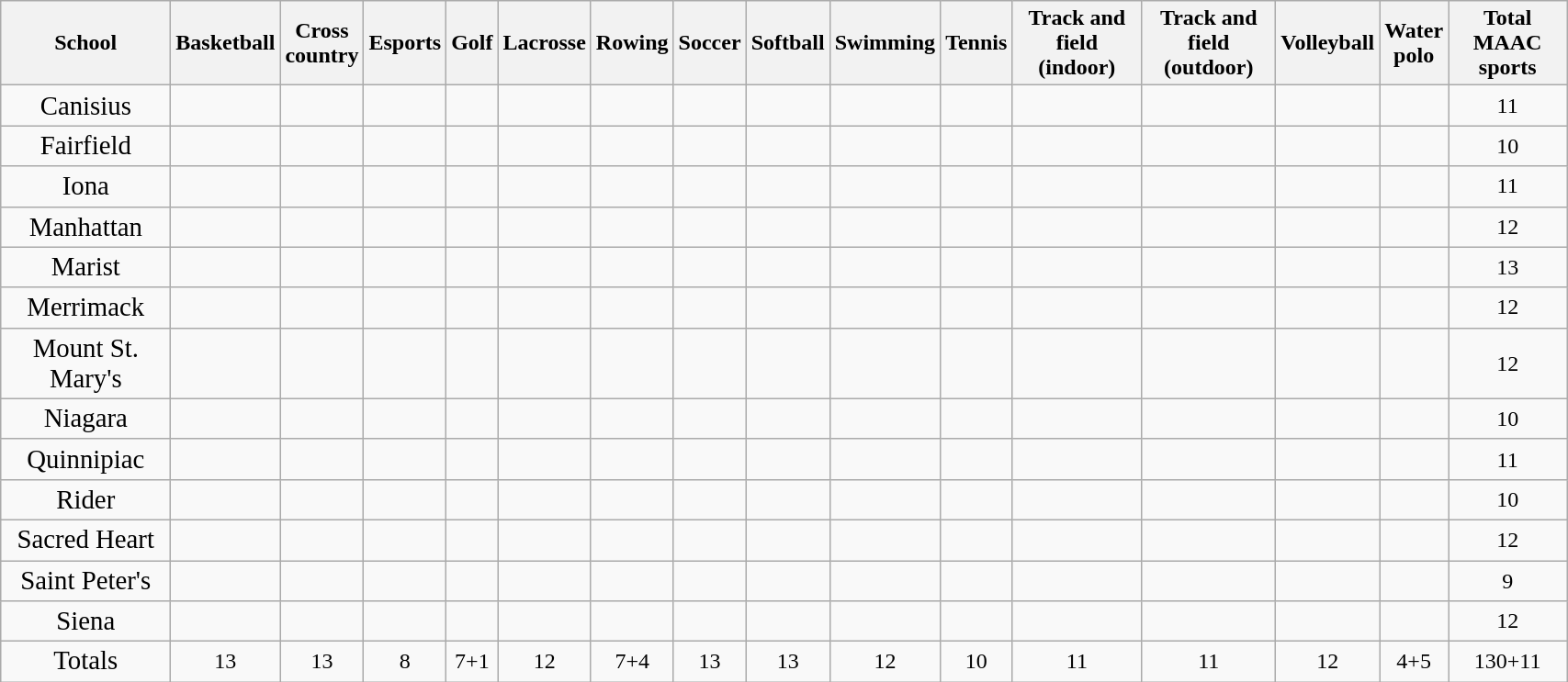<table class="wikitable" style="text-align:center; width:90%;">
<tr>
<th>School</th>
<th>Basketball</th>
<th>Cross<br>country</th>
<th>Esports</th>
<th>Golf</th>
<th>Lacrosse</th>
<th>Rowing</th>
<th>Soccer</th>
<th>Softball</th>
<th>Swimming</th>
<th>Tennis</th>
<th>Track and field<br>(indoor)</th>
<th>Track and field<br>(outdoor)</th>
<th>Volleyball</th>
<th>Water<br>polo</th>
<th>Total<br>MAAC sports</th>
</tr>
<tr>
<td><big>Canisius</big></td>
<td></td>
<td></td>
<td></td>
<td></td>
<td></td>
<td></td>
<td></td>
<td></td>
<td></td>
<td></td>
<td></td>
<td></td>
<td></td>
<td></td>
<td>11</td>
</tr>
<tr>
<td><big>Fairfield</big></td>
<td></td>
<td></td>
<td></td>
<td></td>
<td></td>
<td></td>
<td></td>
<td></td>
<td></td>
<td></td>
<td></td>
<td></td>
<td></td>
<td></td>
<td>10</td>
</tr>
<tr>
<td><big>Iona</big></td>
<td></td>
<td></td>
<td></td>
<td></td>
<td></td>
<td></td>
<td></td>
<td></td>
<td></td>
<td></td>
<td></td>
<td></td>
<td></td>
<td></td>
<td>11</td>
</tr>
<tr>
<td><big>Manhattan</big></td>
<td></td>
<td></td>
<td></td>
<td></td>
<td></td>
<td></td>
<td></td>
<td></td>
<td></td>
<td></td>
<td></td>
<td></td>
<td></td>
<td></td>
<td>12</td>
</tr>
<tr>
<td><big>Marist</big></td>
<td></td>
<td></td>
<td></td>
<td></td>
<td></td>
<td></td>
<td></td>
<td></td>
<td></td>
<td></td>
<td></td>
<td></td>
<td></td>
<td></td>
<td>13</td>
</tr>
<tr>
<td><big>Merrimack</big></td>
<td></td>
<td></td>
<td></td>
<td></td>
<td></td>
<td></td>
<td></td>
<td></td>
<td></td>
<td></td>
<td></td>
<td></td>
<td></td>
<td></td>
<td>12</td>
</tr>
<tr>
<td><big>Mount St. Mary's</big></td>
<td></td>
<td></td>
<td></td>
<td></td>
<td></td>
<td></td>
<td></td>
<td></td>
<td></td>
<td></td>
<td></td>
<td></td>
<td></td>
<td></td>
<td>12</td>
</tr>
<tr>
<td><big>Niagara</big></td>
<td></td>
<td></td>
<td></td>
<td></td>
<td></td>
<td></td>
<td></td>
<td></td>
<td></td>
<td></td>
<td></td>
<td></td>
<td></td>
<td></td>
<td>10</td>
</tr>
<tr>
<td><big>Quinnipiac</big></td>
<td></td>
<td></td>
<td></td>
<td></td>
<td></td>
<td></td>
<td></td>
<td></td>
<td></td>
<td></td>
<td></td>
<td></td>
<td></td>
<td></td>
<td>11</td>
</tr>
<tr>
<td><big>Rider</big></td>
<td></td>
<td></td>
<td></td>
<td></td>
<td></td>
<td></td>
<td></td>
<td></td>
<td></td>
<td></td>
<td></td>
<td></td>
<td></td>
<td></td>
<td>10</td>
</tr>
<tr>
<td><big>Sacred Heart</big></td>
<td></td>
<td></td>
<td></td>
<td></td>
<td></td>
<td></td>
<td></td>
<td></td>
<td></td>
<td></td>
<td></td>
<td></td>
<td></td>
<td></td>
<td>12</td>
</tr>
<tr>
<td><big>Saint Peter's</big></td>
<td></td>
<td></td>
<td></td>
<td></td>
<td></td>
<td></td>
<td></td>
<td></td>
<td></td>
<td></td>
<td></td>
<td></td>
<td></td>
<td></td>
<td>9</td>
</tr>
<tr>
<td><big>Siena</big></td>
<td></td>
<td></td>
<td></td>
<td></td>
<td></td>
<td></td>
<td></td>
<td></td>
<td></td>
<td></td>
<td></td>
<td></td>
<td></td>
<td></td>
<td>12</td>
</tr>
<tr>
<td><big>Totals</big></td>
<td>13</td>
<td>13</td>
<td>8</td>
<td>7+1</td>
<td>12</td>
<td>7+4</td>
<td>13</td>
<td>13</td>
<td>12</td>
<td>10</td>
<td>11</td>
<td>11</td>
<td>12</td>
<td>4+5</td>
<td>130+11</td>
</tr>
</table>
